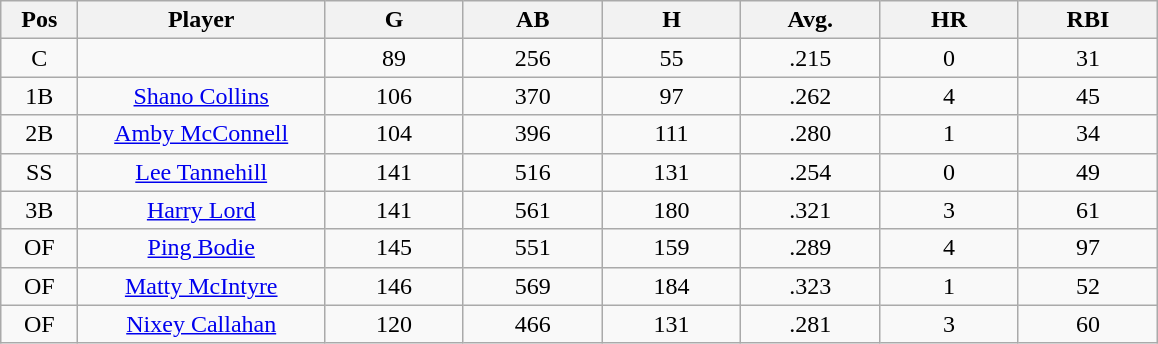<table class="wikitable sortable">
<tr>
<th bgcolor="#DDDDFF" width="5%">Pos</th>
<th bgcolor="#DDDDFF" width="16%">Player</th>
<th bgcolor="#DDDDFF" width="9%">G</th>
<th bgcolor="#DDDDFF" width="9%">AB</th>
<th bgcolor="#DDDDFF" width="9%">H</th>
<th bgcolor="#DDDDFF" width="9%">Avg.</th>
<th bgcolor="#DDDDFF" width="9%">HR</th>
<th bgcolor="#DDDDFF" width="9%">RBI</th>
</tr>
<tr align="center">
<td>C</td>
<td></td>
<td>89</td>
<td>256</td>
<td>55</td>
<td>.215</td>
<td>0</td>
<td>31</td>
</tr>
<tr align="center">
<td>1B</td>
<td><a href='#'>Shano Collins</a></td>
<td>106</td>
<td>370</td>
<td>97</td>
<td>.262</td>
<td>4</td>
<td>45</td>
</tr>
<tr align="center">
<td>2B</td>
<td><a href='#'>Amby McConnell</a></td>
<td>104</td>
<td>396</td>
<td>111</td>
<td>.280</td>
<td>1</td>
<td>34</td>
</tr>
<tr align="center">
<td>SS</td>
<td><a href='#'>Lee Tannehill</a></td>
<td>141</td>
<td>516</td>
<td>131</td>
<td>.254</td>
<td>0</td>
<td>49</td>
</tr>
<tr align="center">
<td>3B</td>
<td><a href='#'>Harry Lord</a></td>
<td>141</td>
<td>561</td>
<td>180</td>
<td>.321</td>
<td>3</td>
<td>61</td>
</tr>
<tr align="center">
<td>OF</td>
<td><a href='#'>Ping Bodie</a></td>
<td>145</td>
<td>551</td>
<td>159</td>
<td>.289</td>
<td>4</td>
<td>97</td>
</tr>
<tr align="center">
<td>OF</td>
<td><a href='#'>Matty McIntyre</a></td>
<td>146</td>
<td>569</td>
<td>184</td>
<td>.323</td>
<td>1</td>
<td>52</td>
</tr>
<tr align="center">
<td>OF</td>
<td><a href='#'>Nixey Callahan</a></td>
<td>120</td>
<td>466</td>
<td>131</td>
<td>.281</td>
<td>3</td>
<td>60</td>
</tr>
</table>
